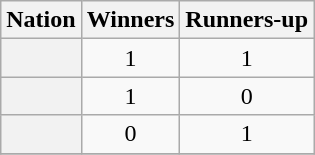<table class="wikitable plainrowheaders sortable">
<tr>
<th scope="col">Nation</th>
<th scope="col">Winners</th>
<th scope="col">Runners-up</th>
</tr>
<tr>
<th scope="row"></th>
<td align=center>1</td>
<td align=center>1</td>
</tr>
<tr>
<th scope="row"></th>
<td align=center>1</td>
<td align=center>0</td>
</tr>
<tr>
<th scope="row"></th>
<td align=center>0</td>
<td align=center>1</td>
</tr>
<tr>
</tr>
</table>
